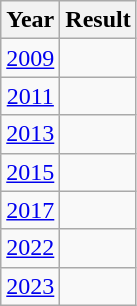<table class="wikitable" style="text-align:center">
<tr>
<th>Year</th>
<th>Result</th>
</tr>
<tr>
<td><a href='#'>2009</a></td>
<td></td>
</tr>
<tr>
<td><a href='#'>2011</a></td>
<td></td>
</tr>
<tr>
<td><a href='#'>2013</a></td>
<td></td>
</tr>
<tr>
<td><a href='#'>2015</a></td>
<td></td>
</tr>
<tr>
<td><a href='#'>2017</a></td>
<td></td>
</tr>
<tr>
<td><a href='#'>2022</a></td>
<td></td>
</tr>
<tr>
<td><a href='#'>2023</a></td>
<td></td>
</tr>
</table>
